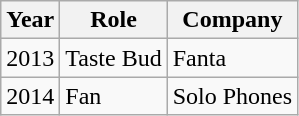<table class="wikitable">
<tr>
<th>Year</th>
<th>Role</th>
<th>Company</th>
</tr>
<tr>
<td>2013</td>
<td>Taste Bud</td>
<td>Fanta</td>
</tr>
<tr>
<td>2014</td>
<td>Fan</td>
<td>Solo Phones</td>
</tr>
</table>
